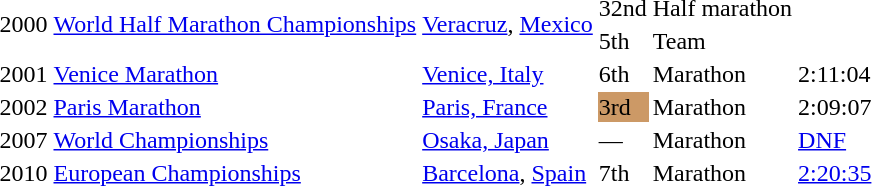<table>
<tr>
<td rowspan=2>2000</td>
<td rowspan=2><a href='#'>World Half Marathon Championships</a></td>
<td rowspan=2><a href='#'>Veracruz</a>, <a href='#'>Mexico</a></td>
<td>32nd</td>
<td>Half marathon</td>
<td></td>
</tr>
<tr>
<td>5th</td>
<td>Team</td>
<td></td>
</tr>
<tr>
<td>2001</td>
<td><a href='#'>Venice Marathon</a></td>
<td><a href='#'>Venice, Italy</a></td>
<td>6th</td>
<td>Marathon</td>
<td>2:11:04</td>
</tr>
<tr>
<td>2002</td>
<td><a href='#'>Paris Marathon</a></td>
<td><a href='#'>Paris, France</a></td>
<td bgcolor=cc9966>3rd</td>
<td>Marathon</td>
<td>2:09:07</td>
</tr>
<tr>
<td>2007</td>
<td><a href='#'>World Championships</a></td>
<td><a href='#'>Osaka, Japan</a></td>
<td>—</td>
<td>Marathon</td>
<td><a href='#'>DNF</a></td>
</tr>
<tr>
<td>2010</td>
<td><a href='#'>European Championships</a></td>
<td><a href='#'>Barcelona</a>, <a href='#'>Spain</a></td>
<td>7th</td>
<td>Marathon</td>
<td><a href='#'>2:20:35</a></td>
</tr>
</table>
